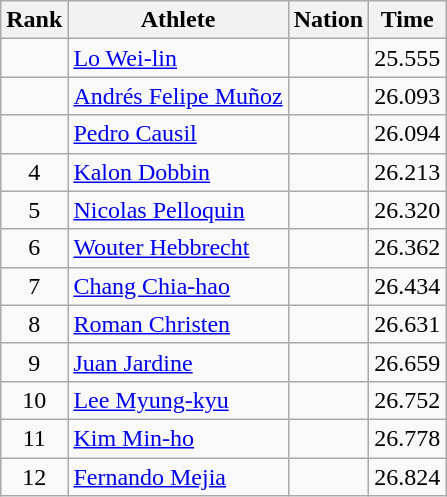<table class="wikitable sortable" style="text-align:center">
<tr>
<th>Rank</th>
<th>Athlete</th>
<th>Nation</th>
<th>Time</th>
</tr>
<tr>
<td></td>
<td align=left><a href='#'>Lo Wei-lin</a></td>
<td align=left></td>
<td>25.555</td>
</tr>
<tr>
<td></td>
<td align=left><a href='#'>Andrés Felipe Muñoz</a></td>
<td align=left></td>
<td>26.093</td>
</tr>
<tr>
<td></td>
<td align=left><a href='#'>Pedro Causil</a></td>
<td align=left></td>
<td>26.094</td>
</tr>
<tr>
<td>4</td>
<td align=left><a href='#'>Kalon Dobbin</a></td>
<td align=left></td>
<td>26.213</td>
</tr>
<tr>
<td>5</td>
<td align=left><a href='#'>Nicolas Pelloquin</a></td>
<td align=left></td>
<td>26.320</td>
</tr>
<tr>
<td>6</td>
<td align=left><a href='#'>Wouter Hebbrecht</a></td>
<td align=left></td>
<td>26.362</td>
</tr>
<tr>
<td>7</td>
<td align=left><a href='#'>Chang Chia-hao</a></td>
<td align=left></td>
<td>26.434</td>
</tr>
<tr>
<td>8</td>
<td align=left><a href='#'>Roman Christen</a></td>
<td align=left></td>
<td>26.631</td>
</tr>
<tr>
<td>9</td>
<td align=left><a href='#'>Juan Jardine</a></td>
<td align=left></td>
<td>26.659</td>
</tr>
<tr>
<td>10</td>
<td align=left><a href='#'>Lee Myung-kyu</a></td>
<td align=left></td>
<td>26.752</td>
</tr>
<tr>
<td>11</td>
<td align=left><a href='#'>Kim Min-ho</a></td>
<td align=left></td>
<td>26.778</td>
</tr>
<tr>
<td>12</td>
<td align=left><a href='#'>Fernando Mejia</a></td>
<td align=left></td>
<td>26.824</td>
</tr>
</table>
